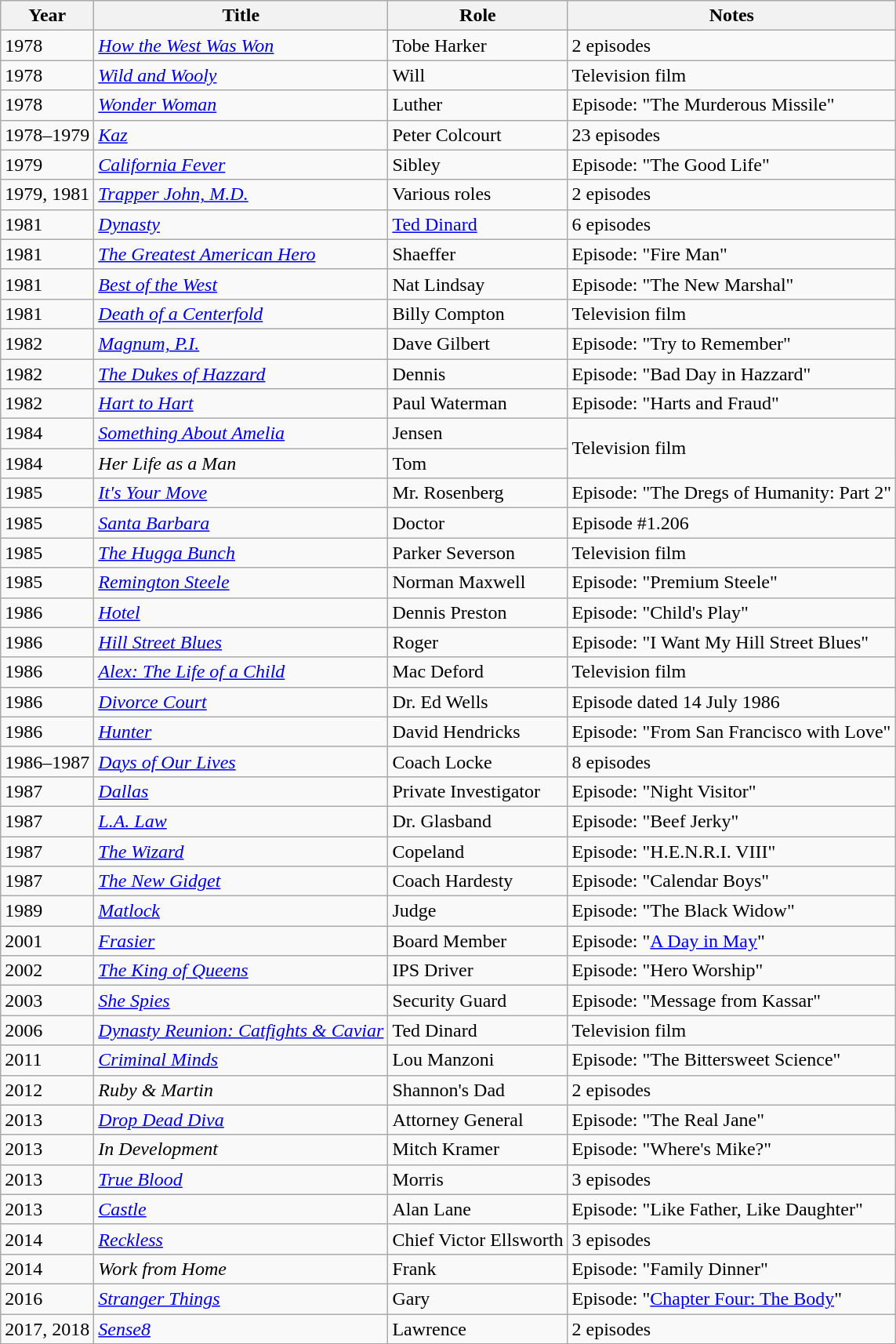<table class="wikitable sortable">
<tr>
<th>Year</th>
<th>Title</th>
<th>Role</th>
<th>Notes</th>
</tr>
<tr>
<td>1978</td>
<td><a href='#'><em>How the West Was Won</em></a></td>
<td>Tobe Harker</td>
<td>2 episodes</td>
</tr>
<tr>
<td>1978</td>
<td><em><a href='#'>Wild and Wooly</a></em></td>
<td>Will</td>
<td>Television film</td>
</tr>
<tr>
<td>1978</td>
<td><a href='#'><em>Wonder Woman</em></a></td>
<td>Luther</td>
<td>Episode: "The Murderous Missile"</td>
</tr>
<tr>
<td>1978–1979</td>
<td><a href='#'><em>Kaz</em></a></td>
<td>Peter Colcourt</td>
<td>23 episodes</td>
</tr>
<tr>
<td>1979</td>
<td><a href='#'><em>California Fever</em></a></td>
<td>Sibley</td>
<td>Episode: "The Good Life"</td>
</tr>
<tr>
<td>1979, 1981</td>
<td><em><a href='#'>Trapper John, M.D.</a></em></td>
<td>Various roles</td>
<td>2 episodes</td>
</tr>
<tr>
<td>1981</td>
<td><a href='#'><em>Dynasty</em></a></td>
<td><a href='#'>Ted Dinard</a></td>
<td>6 episodes</td>
</tr>
<tr>
<td>1981</td>
<td><em><a href='#'>The Greatest American Hero</a></em></td>
<td>Shaeffer</td>
<td>Episode: "Fire Man"</td>
</tr>
<tr>
<td>1981</td>
<td><em><a href='#'>Best of the West</a></em></td>
<td>Nat Lindsay</td>
<td>Episode: "The New Marshal"</td>
</tr>
<tr>
<td>1981</td>
<td><em><a href='#'>Death of a Centerfold</a></em></td>
<td>Billy Compton</td>
<td>Television film</td>
</tr>
<tr>
<td>1982</td>
<td><em><a href='#'>Magnum, P.I.</a></em></td>
<td>Dave Gilbert</td>
<td>Episode: "Try to Remember"</td>
</tr>
<tr>
<td>1982</td>
<td><em><a href='#'>The Dukes of Hazzard</a></em></td>
<td>Dennis</td>
<td>Episode: "Bad Day in Hazzard"</td>
</tr>
<tr>
<td>1982</td>
<td><em><a href='#'>Hart to Hart</a></em></td>
<td>Paul Waterman</td>
<td>Episode: "Harts and Fraud"</td>
</tr>
<tr>
<td>1984</td>
<td><em><a href='#'>Something About Amelia</a></em></td>
<td>Jensen</td>
<td rowspan="2">Television film</td>
</tr>
<tr>
<td>1984</td>
<td><em>Her Life as a Man</em></td>
<td>Tom</td>
</tr>
<tr>
<td>1985</td>
<td><em><a href='#'>It's Your Move</a></em></td>
<td>Mr. Rosenberg</td>
<td>Episode: "The Dregs of Humanity: Part 2"</td>
</tr>
<tr>
<td>1985</td>
<td><a href='#'><em>Santa Barbara</em></a></td>
<td>Doctor</td>
<td>Episode #1.206</td>
</tr>
<tr>
<td>1985</td>
<td><em><a href='#'>The Hugga Bunch</a></em></td>
<td>Parker Severson</td>
<td>Television film</td>
</tr>
<tr>
<td>1985</td>
<td><em><a href='#'>Remington Steele</a></em></td>
<td>Norman Maxwell</td>
<td>Episode: "Premium Steele"</td>
</tr>
<tr>
<td>1986</td>
<td><a href='#'><em>Hotel</em></a></td>
<td>Dennis Preston</td>
<td>Episode: "Child's Play"</td>
</tr>
<tr>
<td>1986</td>
<td><em><a href='#'>Hill Street Blues</a></em></td>
<td>Roger</td>
<td>Episode: "I Want My Hill Street Blues"</td>
</tr>
<tr>
<td>1986</td>
<td><em><a href='#'>Alex: The Life of a Child</a></em></td>
<td>Mac Deford</td>
<td>Television film</td>
</tr>
<tr>
<td>1986</td>
<td><em><a href='#'>Divorce Court</a></em></td>
<td>Dr. Ed Wells</td>
<td>Episode dated 14 July 1986</td>
</tr>
<tr>
<td>1986</td>
<td><a href='#'><em>Hunter</em></a></td>
<td>David Hendricks</td>
<td>Episode: "From San Francisco with Love"</td>
</tr>
<tr>
<td>1986–1987</td>
<td><em><a href='#'>Days of Our Lives</a></em></td>
<td>Coach Locke</td>
<td>8 episodes</td>
</tr>
<tr>
<td>1987</td>
<td><em><a href='#'>Dallas</a></em></td>
<td>Private Investigator</td>
<td>Episode: "Night Visitor"</td>
</tr>
<tr>
<td>1987</td>
<td><em><a href='#'>L.A. Law</a></em></td>
<td>Dr. Glasband</td>
<td>Episode: "Beef Jerky"</td>
</tr>
<tr>
<td>1987</td>
<td><a href='#'><em>The Wizard</em></a></td>
<td>Copeland</td>
<td>Episode: "H.E.N.R.I. VIII"</td>
</tr>
<tr>
<td>1987</td>
<td><em><a href='#'>The New Gidget</a></em></td>
<td>Coach Hardesty</td>
<td>Episode: "Calendar Boys"</td>
</tr>
<tr>
<td>1989</td>
<td><a href='#'><em>Matlock</em></a></td>
<td>Judge</td>
<td>Episode: "The Black Widow"</td>
</tr>
<tr>
<td>2001</td>
<td><em><a href='#'>Frasier</a></em></td>
<td>Board Member</td>
<td>Episode: "<a href='#'>A Day in May</a>"</td>
</tr>
<tr>
<td>2002</td>
<td><em><a href='#'>The King of Queens</a></em></td>
<td>IPS Driver</td>
<td>Episode: "Hero Worship"</td>
</tr>
<tr>
<td>2003</td>
<td><em><a href='#'>She Spies</a></em></td>
<td>Security Guard</td>
<td>Episode: "Message from Kassar"</td>
</tr>
<tr>
<td>2006</td>
<td><em><a href='#'>Dynasty Reunion: Catfights & Caviar</a></em></td>
<td>Ted Dinard</td>
<td>Television film</td>
</tr>
<tr>
<td>2011</td>
<td><em><a href='#'>Criminal Minds</a></em></td>
<td>Lou Manzoni</td>
<td>Episode: "The Bittersweet Science"</td>
</tr>
<tr>
<td>2012</td>
<td><em>Ruby & Martin</em></td>
<td>Shannon's Dad</td>
<td>2 episodes</td>
</tr>
<tr>
<td>2013</td>
<td><em><a href='#'>Drop Dead Diva</a></em></td>
<td>Attorney General</td>
<td>Episode: "The Real Jane"</td>
</tr>
<tr>
<td>2013</td>
<td><em>In Development</em></td>
<td>Mitch Kramer</td>
<td>Episode: "Where's Mike?"</td>
</tr>
<tr>
<td>2013</td>
<td><em><a href='#'>True Blood</a></em></td>
<td>Morris</td>
<td>3 episodes</td>
</tr>
<tr>
<td>2013</td>
<td><a href='#'><em>Castle</em></a></td>
<td>Alan Lane</td>
<td>Episode: "Like Father, Like Daughter"</td>
</tr>
<tr>
<td>2014</td>
<td><a href='#'><em>Reckless</em></a></td>
<td>Chief Victor Ellsworth</td>
<td>3 episodes</td>
</tr>
<tr>
<td>2014</td>
<td><em>Work from Home</em></td>
<td>Frank</td>
<td>Episode: "Family Dinner"</td>
</tr>
<tr>
<td>2016</td>
<td><em><a href='#'>Stranger Things</a></em></td>
<td>Gary</td>
<td>Episode: "<a href='#'>Chapter Four: The Body</a>"</td>
</tr>
<tr>
<td>2017, 2018</td>
<td><em><a href='#'>Sense8</a></em></td>
<td>Lawrence</td>
<td>2 episodes</td>
</tr>
</table>
